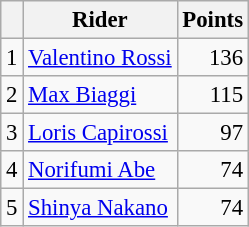<table class="wikitable" style="font-size: 95%;">
<tr>
<th></th>
<th>Rider</th>
<th>Points</th>
</tr>
<tr>
<td align=center>1</td>
<td> <a href='#'>Valentino Rossi</a></td>
<td align=right>136</td>
</tr>
<tr>
<td align=center>2</td>
<td> <a href='#'>Max Biaggi</a></td>
<td align=right>115</td>
</tr>
<tr>
<td align=center>3</td>
<td> <a href='#'>Loris Capirossi</a></td>
<td align=right>97</td>
</tr>
<tr>
<td align=center>4</td>
<td> <a href='#'>Norifumi Abe</a></td>
<td align=right>74</td>
</tr>
<tr>
<td align=center>5</td>
<td> <a href='#'>Shinya Nakano</a></td>
<td align=right>74</td>
</tr>
</table>
